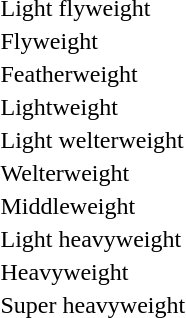<table>
<tr>
<td>Light flyweight</td>
<td></td>
<td></td>
<td></td>
</tr>
<tr>
<td>Flyweight</td>
<td></td>
<td></td>
<td></td>
</tr>
<tr>
<td rowspan=2>Featherweight</td>
<td rowspan=2></td>
<td rowspan=2></td>
<td></td>
</tr>
<tr>
<td></td>
</tr>
<tr>
<td>Lightweight</td>
<td></td>
<td></td>
<td></td>
</tr>
<tr>
<td rowspan=2>Light welterweight</td>
<td rowspan=2></td>
<td rowspan=2></td>
<td></td>
</tr>
<tr>
<td></td>
</tr>
<tr>
<td>Welterweight</td>
<td></td>
<td></td>
<td></td>
</tr>
<tr>
<td rowspan=2>Middleweight</td>
<td rowspan=2></td>
<td rowspan=2></td>
<td></td>
</tr>
<tr>
<td></td>
</tr>
<tr>
<td>Light heavyweight</td>
<td></td>
<td></td>
<td></td>
</tr>
<tr>
<td rowspan=2>Heavyweight</td>
<td rowspan=2></td>
<td rowspan=2></td>
<td></td>
</tr>
<tr>
<td></td>
</tr>
<tr>
<td>Super heavyweight</td>
<td></td>
<td></td>
<td></td>
</tr>
</table>
